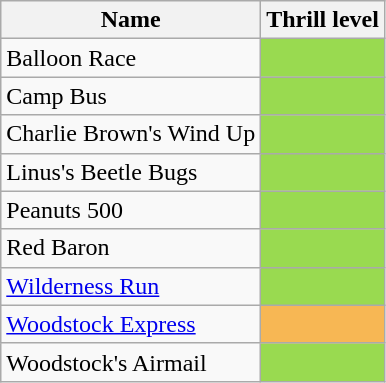<table class="wikitable sortable">
<tr>
<th>Name</th>
<th>Thrill level</th>
</tr>
<tr>
<td>Balloon Race</td>
<td align="center" bgcolor="#99DA50"><strong></strong></td>
</tr>
<tr>
<td>Camp Bus</td>
<td align="center" bgcolor="#99DA50"><strong></strong></td>
</tr>
<tr>
<td>Charlie Brown's Wind Up</td>
<td align="center" bgcolor="#99DA50"><strong></strong></td>
</tr>
<tr>
<td>Linus's Beetle Bugs</td>
<td align="center" bgcolor="#99DA50"><strong></strong></td>
</tr>
<tr>
<td>Peanuts 500</td>
<td align="center" bgcolor="#99DA50"><strong></strong></td>
</tr>
<tr>
<td>Red Baron</td>
<td align="center" bgcolor="#99DA50"><strong></strong></td>
</tr>
<tr>
<td><a href='#'>Wilderness Run</a></td>
<td align="center" bgcolor="#99DA50"><strong></strong></td>
</tr>
<tr>
<td><a href='#'>Woodstock Express</a></td>
<td align="center" bgcolor="F7B754"><strong></strong></td>
</tr>
<tr>
<td>Woodstock's Airmail</td>
<td align="center" bgcolor="#99DA50"><strong></strong></td>
</tr>
</table>
